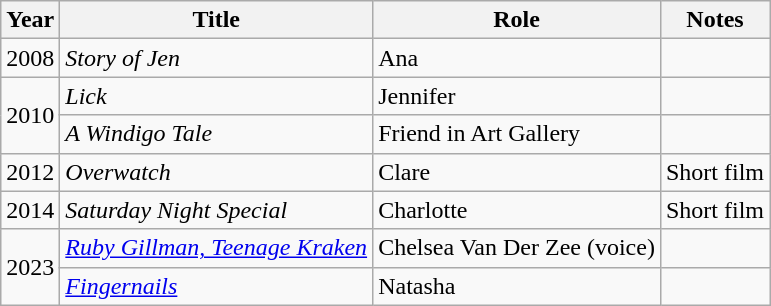<table class = "wikitable sortable">
<tr>
<th>Year</th>
<th>Title</th>
<th>Role</th>
<th class="unsortable">Notes</th>
</tr>
<tr>
<td>2008</td>
<td><em>Story of Jen</em></td>
<td>Ana</td>
<td></td>
</tr>
<tr>
<td rowspan="2">2010</td>
<td><em>Lick</em></td>
<td>Jennifer</td>
<td></td>
</tr>
<tr>
<td data-sort-value="Windigo Tale, A"><em>A Windigo Tale</em></td>
<td>Friend in Art Gallery</td>
<td></td>
</tr>
<tr>
<td>2012</td>
<td><em>Overwatch</em></td>
<td>Clare</td>
<td>Short film</td>
</tr>
<tr>
<td>2014</td>
<td><em>Saturday Night Special</em></td>
<td>Charlotte</td>
<td>Short film</td>
</tr>
<tr>
<td rowspan="2">2023</td>
<td><em><a href='#'>Ruby Gillman, Teenage Kraken</a></em></td>
<td>Chelsea Van Der Zee (voice)</td>
<td></td>
</tr>
<tr>
<td><em><a href='#'>Fingernails</a></em></td>
<td>Natasha</td>
<td></td>
</tr>
</table>
